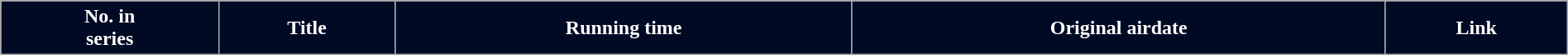<table class="wikitable plainrowheaders" style="width:100%; margin:auto;">
<tr style="color:white">
<th style="background:#010A24;">No. in<br>series</th>
<th style="background:#010A24;">Title</th>
<th style="background:#010A24;">Running time</th>
<th style="background:#010A24;">Original airdate</th>
<th style="background:#010A24;">Link<br></th>
</tr>
</table>
